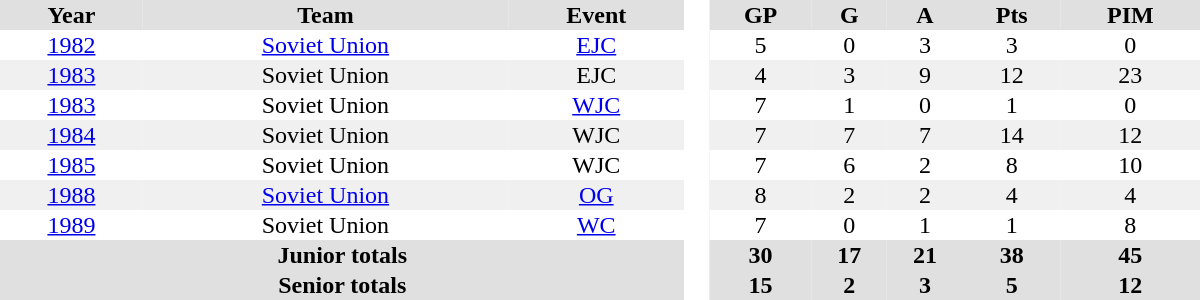<table border="0" cellpadding="1" cellspacing="0" style="text-align:center; width:50em">
<tr ALIGN="center" bgcolor="#e0e0e0">
<th>Year</th>
<th>Team</th>
<th>Event</th>
<th ALIGN="center" rowspan="99" bgcolor="#ffffff"> </th>
<th>GP</th>
<th>G</th>
<th>A</th>
<th>Pts</th>
<th>PIM</th>
</tr>
<tr>
<td><a href='#'>1982</a></td>
<td><a href='#'>Soviet Union</a></td>
<td><a href='#'>EJC</a></td>
<td>5</td>
<td>0</td>
<td>3</td>
<td>3</td>
<td>0</td>
</tr>
<tr bgcolor="#f0f0f0">
<td><a href='#'>1983</a></td>
<td>Soviet Union</td>
<td>EJC</td>
<td>4</td>
<td>3</td>
<td>9</td>
<td>12</td>
<td>23</td>
</tr>
<tr>
<td><a href='#'>1983</a></td>
<td>Soviet Union</td>
<td><a href='#'>WJC</a></td>
<td>7</td>
<td>1</td>
<td>0</td>
<td>1</td>
<td>0</td>
</tr>
<tr bgcolor="#f0f0f0">
<td><a href='#'>1984</a></td>
<td>Soviet Union</td>
<td>WJC</td>
<td>7</td>
<td>7</td>
<td>7</td>
<td>14</td>
<td>12</td>
</tr>
<tr>
<td><a href='#'>1985</a></td>
<td>Soviet Union</td>
<td>WJC</td>
<td>7</td>
<td>6</td>
<td>2</td>
<td>8</td>
<td>10</td>
</tr>
<tr bgcolor="#f0f0f0">
<td><a href='#'>1988</a></td>
<td><a href='#'>Soviet Union</a></td>
<td><a href='#'>OG</a></td>
<td>8</td>
<td>2</td>
<td>2</td>
<td>4</td>
<td>4</td>
</tr>
<tr>
<td><a href='#'>1989</a></td>
<td>Soviet Union</td>
<td><a href='#'>WC</a></td>
<td>7</td>
<td>0</td>
<td>1</td>
<td>1</td>
<td>8</td>
</tr>
<tr bgcolor="#e0e0e0">
<th colspan=3>Junior totals</th>
<th>30</th>
<th>17</th>
<th>21</th>
<th>38</th>
<th>45</th>
</tr>
<tr bgcolor="#e0e0e0">
<th colspan=3>Senior totals</th>
<th>15</th>
<th>2</th>
<th>3</th>
<th>5</th>
<th>12</th>
</tr>
</table>
